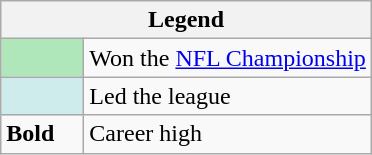<table class="wikitable mw-collapsible">
<tr>
<th colspan="2">Legend</th>
</tr>
<tr>
<td style="background:#afe6ba; width:3em;"></td>
<td>Won the <a href='#'>NFL Championship</a></td>
</tr>
<tr>
<td style="background:#cfecec; width:3em;"></td>
<td>Led the league</td>
</tr>
<tr>
<td><strong>Bold</strong></td>
<td>Career high</td>
</tr>
</table>
